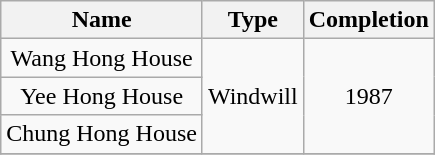<table class="wikitable" style="text-align: center">
<tr>
<th>Name</th>
<th>Type</th>
<th>Completion</th>
</tr>
<tr>
<td>Wang Hong House</td>
<td rowspan="3">Windwill</td>
<td rowspan="3">1987</td>
</tr>
<tr>
<td>Yee Hong House</td>
</tr>
<tr>
<td>Chung Hong House</td>
</tr>
<tr>
</tr>
</table>
